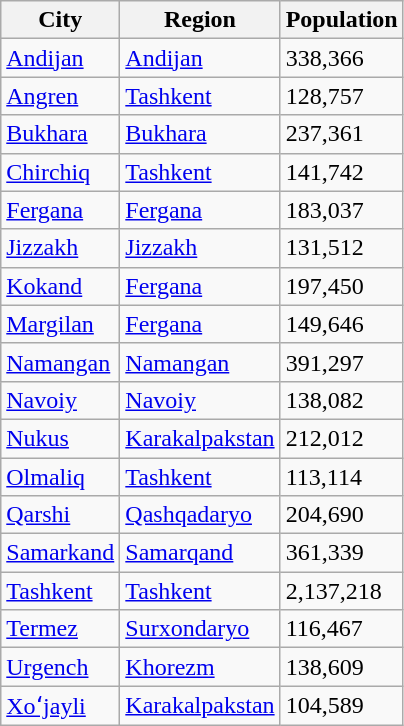<table class="wikitable sortable sticky-header col3right">
<tr>
<th>City</th>
<th>Region</th>
<th>Population</th>
</tr>
<tr>
<td><a href='#'>Andijan</a></td>
<td><a href='#'>Andijan</a></td>
<td>338,366</td>
</tr>
<tr>
<td><a href='#'>Angren</a></td>
<td><a href='#'>Tashkent</a></td>
<td>128,757</td>
</tr>
<tr>
<td><a href='#'>Bukhara</a></td>
<td><a href='#'>Bukhara</a></td>
<td>237,361</td>
</tr>
<tr>
<td><a href='#'>Chirchiq</a></td>
<td><a href='#'>Tashkent</a></td>
<td>141,742</td>
</tr>
<tr>
<td><a href='#'>Fergana</a></td>
<td><a href='#'>Fergana</a></td>
<td>183,037</td>
</tr>
<tr>
<td><a href='#'>Jizzakh</a></td>
<td><a href='#'>Jizzakh</a></td>
<td>131,512</td>
</tr>
<tr>
<td><a href='#'>Kokand</a></td>
<td><a href='#'>Fergana</a></td>
<td>197,450</td>
</tr>
<tr>
<td><a href='#'>Margilan</a></td>
<td><a href='#'>Fergana</a></td>
<td>149,646</td>
</tr>
<tr>
<td><a href='#'>Namangan</a></td>
<td><a href='#'>Namangan</a></td>
<td>391,297</td>
</tr>
<tr>
<td><a href='#'>Navoiy</a></td>
<td><a href='#'>Navoiy</a></td>
<td>138,082</td>
</tr>
<tr>
<td><a href='#'>Nukus</a></td>
<td><a href='#'>Karakalpakstan</a></td>
<td>212,012</td>
</tr>
<tr>
<td><a href='#'>Olmaliq</a></td>
<td><a href='#'>Tashkent</a></td>
<td>113,114</td>
</tr>
<tr>
<td><a href='#'>Qarshi</a></td>
<td><a href='#'>Qashqadaryo</a></td>
<td>204,690</td>
</tr>
<tr>
<td><a href='#'>Samarkand</a></td>
<td><a href='#'>Samarqand</a></td>
<td>361,339</td>
</tr>
<tr>
<td><a href='#'>Tashkent</a></td>
<td><a href='#'>Tashkent</a></td>
<td>2,137,218</td>
</tr>
<tr>
<td><a href='#'>Termez</a></td>
<td><a href='#'>Surxondaryo</a></td>
<td>116,467</td>
</tr>
<tr>
<td><a href='#'>Urgench</a></td>
<td><a href='#'>Khorezm</a></td>
<td>138,609</td>
</tr>
<tr>
<td><a href='#'>Xoʻjayli</a></td>
<td><a href='#'>Karakalpakstan</a></td>
<td>104,589</td>
</tr>
</table>
